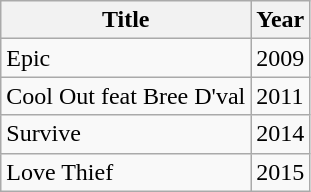<table class="wikitable sortable ">
<tr>
<th>Title</th>
<th>Year</th>
</tr>
<tr>
<td>Epic</td>
<td>2009</td>
</tr>
<tr>
<td>Cool Out feat Bree D'val</td>
<td>2011</td>
</tr>
<tr>
<td>Survive</td>
<td>2014</td>
</tr>
<tr>
<td>Love Thief</td>
<td>2015</td>
</tr>
</table>
